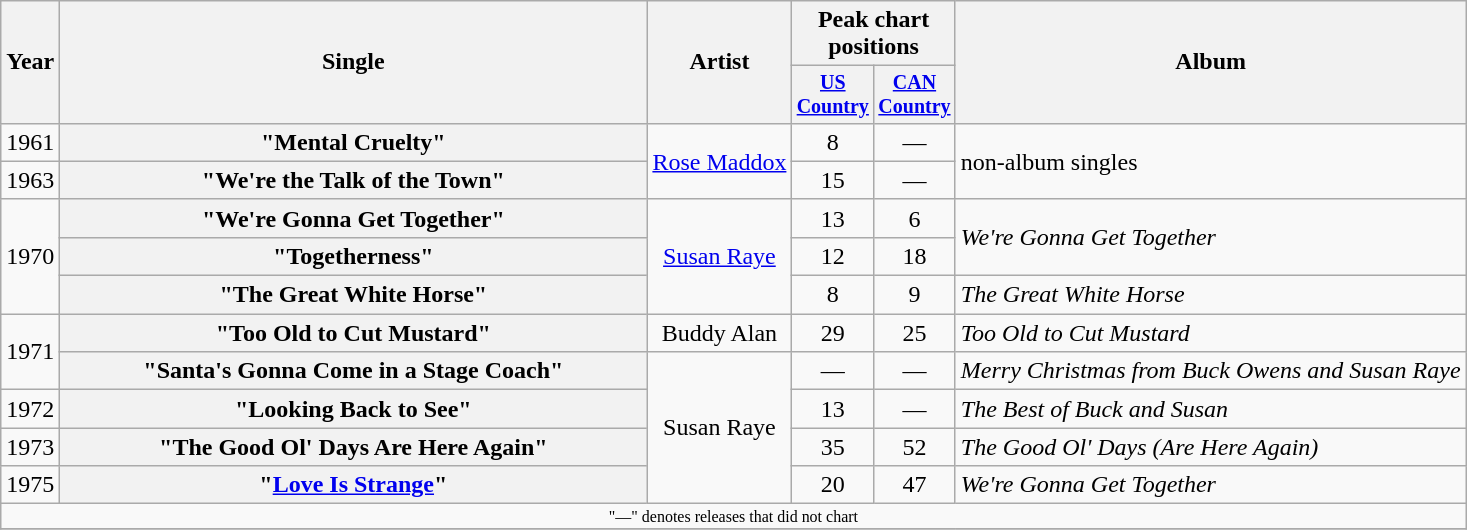<table class="wikitable plainrowheaders" style="text-align:center;">
<tr>
<th rowspan="2">Year</th>
<th rowspan="2" style="width:24em;">Single</th>
<th rowspan="2">Artist</th>
<th colspan="2">Peak chart<br>positions</th>
<th rowspan="2">Album</th>
</tr>
<tr style="font-size:smaller;">
<th width="45"><a href='#'>US Country</a></th>
<th width="45"><a href='#'>CAN Country</a></th>
</tr>
<tr>
<td>1961</td>
<th scope="row">"Mental Cruelty"</th>
<td rowspan="2"><a href='#'>Rose Maddox</a></td>
<td>8</td>
<td>—</td>
<td align="left" rowspan="2">non-album singles</td>
</tr>
<tr>
<td>1963</td>
<th scope="row">"We're the Talk of the Town"</th>
<td>15</td>
<td>—</td>
</tr>
<tr>
<td rowspan="3">1970</td>
<th scope="row">"We're Gonna Get Together"</th>
<td rowspan="3"><a href='#'>Susan Raye</a></td>
<td>13</td>
<td>6</td>
<td align="left" rowspan="2"><em>We're Gonna Get Together</em></td>
</tr>
<tr>
<th scope="row">"Togetherness"</th>
<td>12</td>
<td>18</td>
</tr>
<tr>
<th scope="row">"The Great White Horse"</th>
<td>8</td>
<td>9</td>
<td align="left"><em>The Great White Horse</em></td>
</tr>
<tr>
<td rowspan="2">1971</td>
<th scope="row">"Too Old to Cut Mustard"</th>
<td>Buddy Alan</td>
<td>29</td>
<td>25</td>
<td align="left"><em>Too Old to Cut Mustard</em></td>
</tr>
<tr>
<th scope="row">"Santa's Gonna Come in a Stage Coach"</th>
<td rowspan="4">Susan Raye</td>
<td>—</td>
<td>—</td>
<td align="left"><em>Merry Christmas from Buck Owens and Susan Raye</em></td>
</tr>
<tr>
<td>1972</td>
<th scope="row">"Looking Back to See"</th>
<td>13</td>
<td>—</td>
<td align="left"><em>The Best of Buck and Susan</em></td>
</tr>
<tr>
<td>1973</td>
<th scope="row">"The Good Ol' Days Are Here Again"</th>
<td>35</td>
<td>52</td>
<td align="left"><em>The Good Ol' Days (Are Here Again)</em></td>
</tr>
<tr>
<td>1975</td>
<th scope="row">"<a href='#'>Love Is Strange</a>"</th>
<td>20</td>
<td>47</td>
<td align="left"><em>We're Gonna Get Together</em></td>
</tr>
<tr>
<td colspan="6" style="font-size: 8pt">"—" denotes releases that did not chart</td>
</tr>
<tr>
</tr>
</table>
